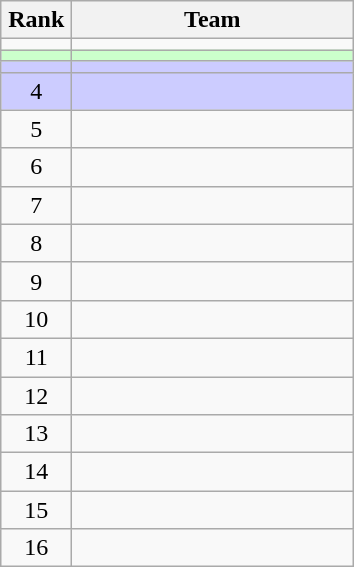<table class="wikitable">
<tr>
<th width=40>Rank</th>
<th width=180>Team</th>
</tr>
<tr>
<td align=center></td>
<td></td>
</tr>
<tr bgcolor=#ccffcc>
<td align=center></td>
<td></td>
</tr>
<tr bgcolor=#ccccff>
<td align=center></td>
<td></td>
</tr>
<tr bgcolor=#ccccff>
<td align=center>4</td>
<td></td>
</tr>
<tr>
<td align=center>5</td>
<td></td>
</tr>
<tr>
<td align=center>6</td>
<td></td>
</tr>
<tr>
<td align=center>7</td>
<td></td>
</tr>
<tr>
<td align=center>8</td>
<td></td>
</tr>
<tr>
<td align=center>9</td>
<td></td>
</tr>
<tr>
<td align=center>10</td>
<td></td>
</tr>
<tr>
<td align=center>11</td>
<td></td>
</tr>
<tr>
<td align=center>12</td>
<td></td>
</tr>
<tr>
<td align=center>13</td>
<td></td>
</tr>
<tr>
<td align=center>14</td>
<td></td>
</tr>
<tr>
<td align=center>15</td>
<td></td>
</tr>
<tr>
<td align=center>16</td>
<td></td>
</tr>
</table>
